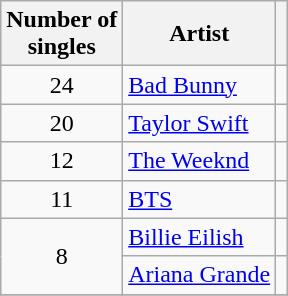<table class="wikitable sortable" >
<tr>
<th>Number of <br> singles</th>
<th>Artist</th>
<th class="unsortable"></th>
</tr>
<tr>
<td style="text-align:center;">24</td>
<td><a href='#'>Bad Bunny</a></td>
<td></td>
</tr>
<tr>
<td style="text-align:center;">20</td>
<td><a href='#'>Taylor Swift</a></td>
<td></td>
</tr>
<tr>
<td style="text-align:center;">12</td>
<td><a href='#'>The Weeknd</a></td>
<td></td>
</tr>
<tr>
<td style="text-align:center;">11</td>
<td><a href='#'>BTS</a></td>
<td></td>
</tr>
<tr>
<td rowspan="2" align="center">8</td>
<td><a href='#'>Billie Eilish</a></td>
<td></td>
</tr>
<tr>
<td><a href='#'>Ariana Grande</a></td>
<td></td>
</tr>
<tr>
</tr>
</table>
